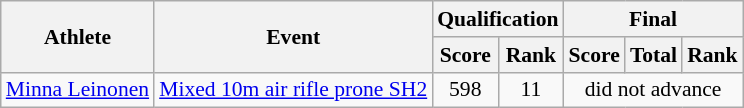<table class=wikitable style="font-size:90%">
<tr>
<th rowspan="2">Athlete</th>
<th rowspan="2">Event</th>
<th colspan="2">Qualification</th>
<th colspan="3">Final</th>
</tr>
<tr>
<th>Score</th>
<th>Rank</th>
<th>Score</th>
<th>Total</th>
<th>Rank</th>
</tr>
<tr>
<td><a href='#'>Minna Leinonen</a></td>
<td><a href='#'>Mixed 10m air rifle prone SH2</a></td>
<td align=center>598</td>
<td align=center>11</td>
<td align=center colspan="3">did not advance</td>
</tr>
</table>
